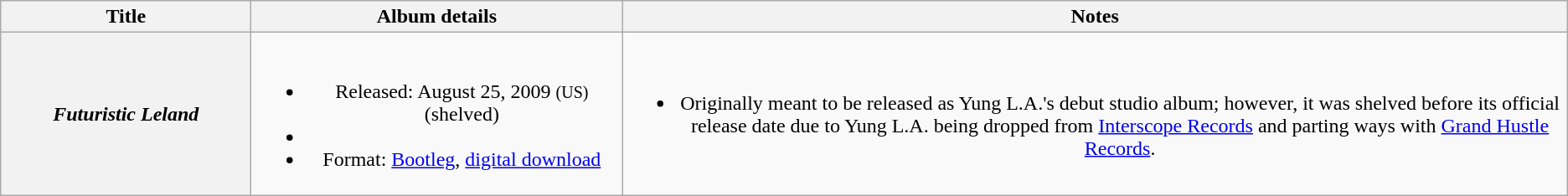<table class="wikitable plainrowheaders" style="text-align:center;">
<tr>
<th scope="col" style="width:12em;">Title</th>
<th scope="col" style="width:18em;">Album details</th>
<th scope="col">Notes</th>
</tr>
<tr>
<th scope="row"><em>Futuristic Leland</em></th>
<td><br><ul><li>Released: August 25, 2009 <small>(US)</small> (shelved)</li><li></li><li>Format: <a href='#'>Bootleg</a>, <a href='#'>digital download</a></li></ul></td>
<td><br><ul><li>Originally meant to be released as Yung L.A.'s debut studio album; however, it was shelved before its official release date due to Yung L.A. being dropped from <a href='#'>Interscope Records</a> and parting ways with <a href='#'>Grand Hustle Records</a>.</li></ul></td>
</tr>
</table>
